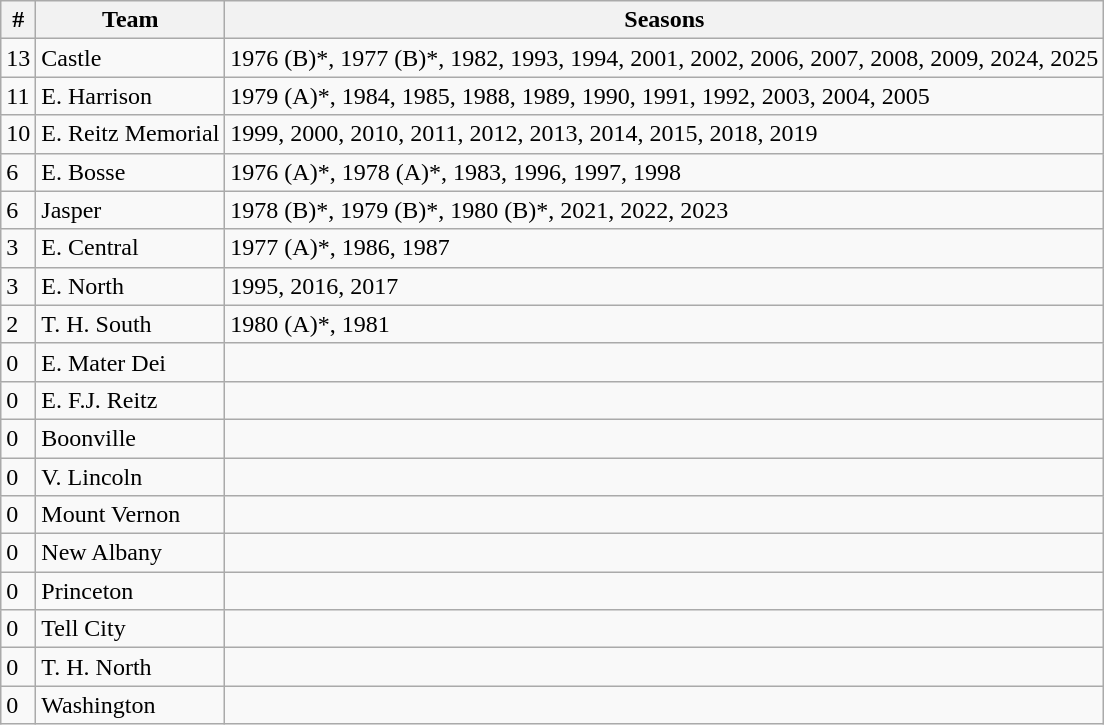<table class="wikitable" style=>
<tr>
<th>#</th>
<th>Team</th>
<th>Seasons</th>
</tr>
<tr>
<td>13</td>
<td>Castle</td>
<td>1976 (B)*, 1977 (B)*, 1982, 1993, 1994, 2001, 2002, 2006, 2007, 2008, 2009, 2024, 2025</td>
</tr>
<tr>
<td>11</td>
<td>E. Harrison</td>
<td>1979 (A)*, 1984, 1985, 1988, 1989, 1990, 1991, 1992, 2003, 2004, 2005</td>
</tr>
<tr>
<td>10</td>
<td>E. Reitz Memorial</td>
<td>1999, 2000, 2010, 2011, 2012, 2013, 2014, 2015, 2018, 2019</td>
</tr>
<tr>
<td>6</td>
<td>E. Bosse</td>
<td>1976 (A)*, 1978 (A)*, 1983, 1996, 1997, 1998</td>
</tr>
<tr>
<td>6</td>
<td>Jasper</td>
<td>1978 (B)*, 1979 (B)*, 1980 (B)*, 2021, 2022, 2023</td>
</tr>
<tr>
<td>3</td>
<td>E. Central</td>
<td>1977 (A)*, 1986, 1987</td>
</tr>
<tr>
<td>3</td>
<td>E. North</td>
<td>1995, 2016, 2017</td>
</tr>
<tr>
<td>2</td>
<td>T. H. South</td>
<td>1980 (A)*, 1981</td>
</tr>
<tr>
<td>0</td>
<td>E. Mater Dei</td>
<td></td>
</tr>
<tr>
<td>0</td>
<td>E. F.J. Reitz</td>
<td></td>
</tr>
<tr>
<td>0</td>
<td>Boonville</td>
<td></td>
</tr>
<tr>
<td>0</td>
<td>V. Lincoln</td>
<td></td>
</tr>
<tr>
<td>0</td>
<td>Mount Vernon</td>
<td></td>
</tr>
<tr>
<td>0</td>
<td>New Albany</td>
<td></td>
</tr>
<tr>
<td>0</td>
<td>Princeton</td>
<td></td>
</tr>
<tr>
<td>0</td>
<td>Tell City</td>
<td></td>
</tr>
<tr>
<td>0</td>
<td>T. H. North</td>
<td></td>
</tr>
<tr>
<td>0</td>
<td>Washington</td>
<td></td>
</tr>
</table>
